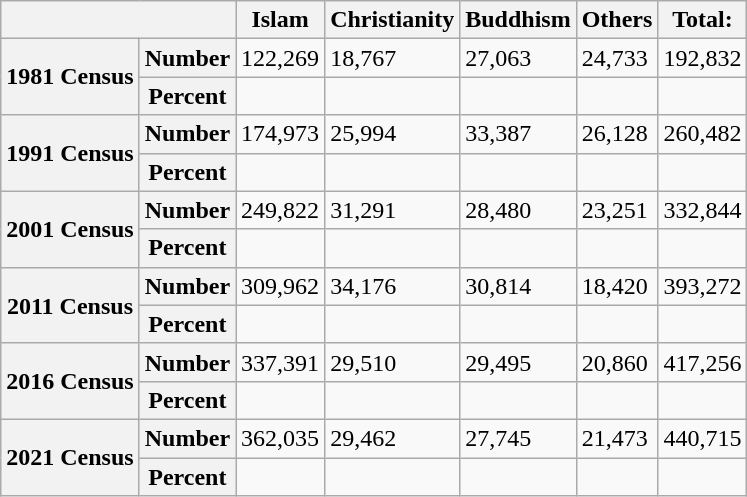<table class="wikitable">
<tr>
<th colspan="2"></th>
<th>Islam</th>
<th>Christianity</th>
<th>Buddhism</th>
<th>Others</th>
<th>Total:</th>
</tr>
<tr>
<th rowspan="2">1981 Census</th>
<th>Number</th>
<td>122,269</td>
<td>18,767</td>
<td>27,063</td>
<td>24,733</td>
<td>192,832</td>
</tr>
<tr>
<th>Percent</th>
<td></td>
<td></td>
<td></td>
<td></td>
<td></td>
</tr>
<tr>
<th rowspan="2">1991 Census</th>
<th>Number</th>
<td>174,973</td>
<td>25,994</td>
<td>33,387</td>
<td>26,128</td>
<td>260,482</td>
</tr>
<tr>
<th>Percent</th>
<td></td>
<td></td>
<td></td>
<td></td>
<td></td>
</tr>
<tr>
<th rowspan="2">2001 Census</th>
<th>Number</th>
<td>249,822</td>
<td>31,291</td>
<td>28,480</td>
<td>23,251</td>
<td>332,844</td>
</tr>
<tr>
<th>Percent</th>
<td></td>
<td></td>
<td></td>
<td></td>
<td></td>
</tr>
<tr>
<th rowspan="2">2011 Census</th>
<th>Number</th>
<td>309,962</td>
<td>34,176</td>
<td>30,814</td>
<td>18,420</td>
<td>393,272</td>
</tr>
<tr>
<th>Percent</th>
<td></td>
<td></td>
<td></td>
<td></td>
<td></td>
</tr>
<tr>
<th rowspan="2">2016 Census</th>
<th>Number</th>
<td>337,391</td>
<td>29,510</td>
<td>29,495</td>
<td>20,860</td>
<td>417,256</td>
</tr>
<tr>
<th>Percent</th>
<td></td>
<td></td>
<td></td>
<td></td>
<td></td>
</tr>
<tr>
<th rowspan="2">2021 Census</th>
<th>Number</th>
<td>362,035</td>
<td>29,462</td>
<td>27,745</td>
<td>21,473</td>
<td>440,715</td>
</tr>
<tr>
<th>Percent</th>
<td></td>
<td></td>
<td></td>
<td></td>
<td></td>
</tr>
</table>
